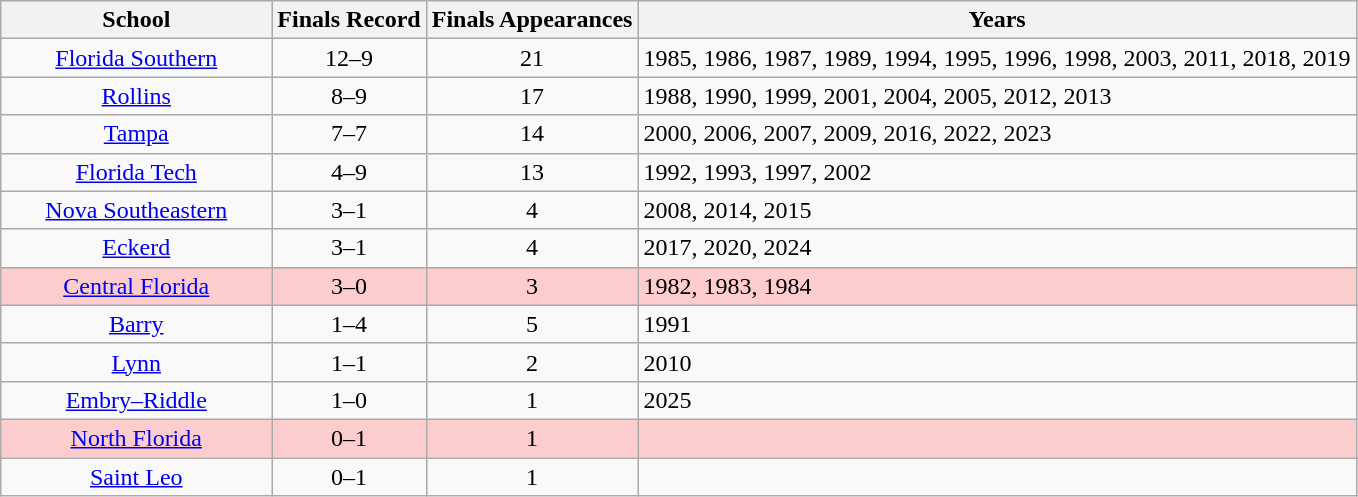<table class="wikitable sortable" style="text-align:center;">
<tr>
<th width=20%>School</th>
<th>Finals Record</th>
<th>Finals Appearances</th>
<th class=unsortable>Years</th>
</tr>
<tr>
<td><a href='#'>Florida Southern</a></td>
<td>12–9</td>
<td>21</td>
<td align=left>1985, 1986, 1987, 1989, 1994, 1995, 1996, 1998, 2003, 2011, 2018, 2019</td>
</tr>
<tr>
<td><a href='#'>Rollins</a></td>
<td>8–9</td>
<td>17</td>
<td align=left>1988, 1990, 1999, 2001, 2004, 2005, 2012, 2013</td>
</tr>
<tr>
<td><a href='#'>Tampa</a></td>
<td>7–7</td>
<td>14</td>
<td align=left>2000, 2006, 2007, 2009, 2016, 2022, 2023</td>
</tr>
<tr>
<td><a href='#'>Florida Tech</a></td>
<td>4–9</td>
<td>13</td>
<td align=left>1992, 1993, 1997, 2002</td>
</tr>
<tr>
<td><a href='#'>Nova Southeastern</a></td>
<td>3–1</td>
<td>4</td>
<td align=left>2008, 2014, 2015</td>
</tr>
<tr>
<td><a href='#'>Eckerd</a></td>
<td>3–1</td>
<td>4</td>
<td align=left>2017, 2020, 2024</td>
</tr>
<tr bgcolor=#fdcccc>
<td><a href='#'>Central Florida</a></td>
<td>3–0</td>
<td>3</td>
<td align=left>1982, 1983, 1984</td>
</tr>
<tr>
<td><a href='#'>Barry</a></td>
<td>1–4</td>
<td>5</td>
<td align=left>1991</td>
</tr>
<tr>
<td><a href='#'>Lynn</a></td>
<td>1–1</td>
<td>2</td>
<td align=left>2010</td>
</tr>
<tr>
<td><a href='#'>Embry–Riddle</a></td>
<td>1–0</td>
<td>1</td>
<td align=left>2025</td>
</tr>
<tr bgcolor=#fdcccc>
<td><a href='#'>North Florida</a></td>
<td>0–1</td>
<td>1</td>
<td align=left></td>
</tr>
<tr>
<td><a href='#'>Saint Leo</a></td>
<td>0–1</td>
<td>1</td>
<td align=left></td>
</tr>
</table>
